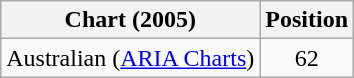<table class="wikitable">
<tr>
<th>Chart (2005)</th>
<th>Position</th>
</tr>
<tr>
<td>Australian (<a href='#'>ARIA Charts</a>)</td>
<td align="center">62</td>
</tr>
</table>
